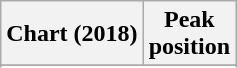<table class="wikitable sortable plainrowheaders">
<tr>
<th>Chart (2018)</th>
<th>Peak<br>position</th>
</tr>
<tr>
</tr>
<tr>
</tr>
<tr>
</tr>
</table>
